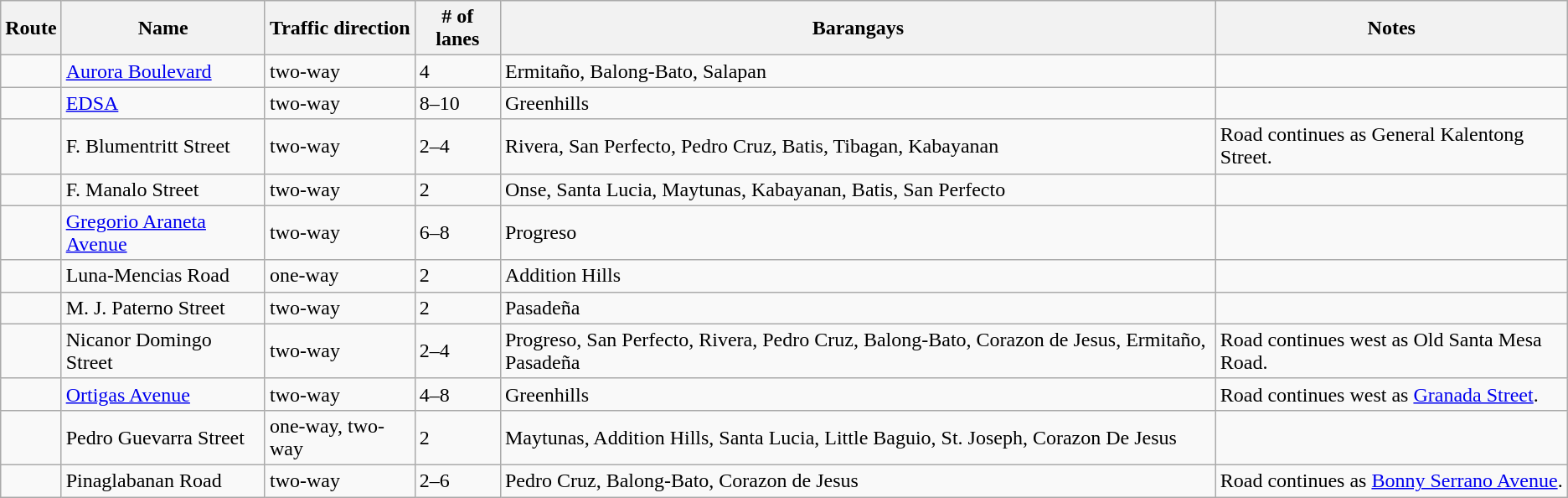<table class="wikitable sortable collapsible" id="sanjuan">
<tr>
<th>Route</th>
<th>Name</th>
<th>Traffic direction</th>
<th># of lanes</th>
<th class="unsortable">Barangays</th>
<th class="unsortable">Notes</th>
</tr>
<tr>
<td><br></td>
<td><a href='#'>Aurora Boulevard</a></td>
<td>two-way</td>
<td>4</td>
<td>Ermitaño, Balong-Bato, Salapan</td>
<td></td>
</tr>
<tr>
<td><br></td>
<td><a href='#'>EDSA</a></td>
<td>two-way</td>
<td>8–10</td>
<td>Greenhills</td>
<td></td>
</tr>
<tr>
<td></td>
<td>F. Blumentritt Street</td>
<td>two-way</td>
<td>2–4</td>
<td>Rivera, San Perfecto, Pedro Cruz, Batis, Tibagan, Kabayanan</td>
<td>Road continues as General Kalentong Street.</td>
</tr>
<tr>
<td></td>
<td>F. Manalo Street</td>
<td>two-way</td>
<td>2</td>
<td>Onse, Santa Lucia, Maytunas, Kabayanan, Batis, San Perfecto</td>
<td></td>
</tr>
<tr>
<td></td>
<td><a href='#'>Gregorio Araneta Avenue</a></td>
<td>two-way</td>
<td>6–8</td>
<td>Progreso</td>
<td></td>
</tr>
<tr>
<td></td>
<td>Luna-Mencias Road</td>
<td>one-way</td>
<td>2</td>
<td>Addition Hills</td>
<td></td>
</tr>
<tr>
<td></td>
<td>M. J. Paterno Street</td>
<td>two-way</td>
<td>2</td>
<td>Pasadeña</td>
<td></td>
</tr>
<tr>
<td></td>
<td>Nicanor Domingo Street</td>
<td>two-way</td>
<td>2–4</td>
<td>Progreso, San Perfecto, Rivera, Pedro Cruz, Balong-Bato, Corazon de Jesus, Ermitaño, Pasadeña</td>
<td>Road continues west as Old Santa Mesa Road.</td>
</tr>
<tr>
<td></td>
<td><a href='#'>Ortigas Avenue</a></td>
<td>two-way</td>
<td>4–8</td>
<td>Greenhills</td>
<td>Road continues west as <a href='#'>Granada Street</a>.</td>
</tr>
<tr>
<td></td>
<td>Pedro Guevarra Street</td>
<td>one-way, two-way</td>
<td>2</td>
<td>Maytunas, Addition Hills, Santa Lucia, Little Baguio, St. Joseph, Corazon De Jesus</td>
<td></td>
</tr>
<tr>
<td></td>
<td>Pinaglabanan Road</td>
<td>two-way</td>
<td>2–6</td>
<td>Pedro Cruz, Balong-Bato, Corazon de Jesus</td>
<td>Road continues as <a href='#'>Bonny Serrano Avenue</a>.</td>
</tr>
</table>
